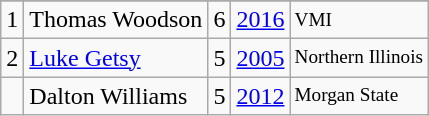<table class="wikitable">
<tr>
</tr>
<tr>
<td>1</td>
<td>Thomas Woodson</td>
<td>6</td>
<td><a href='#'>2016</a></td>
<td style="font-size:80%;">VMI</td>
</tr>
<tr>
<td>2</td>
<td><a href='#'>Luke Getsy</a></td>
<td>5</td>
<td><a href='#'>2005</a></td>
<td style="font-size:80%;">Northern Illinois</td>
</tr>
<tr>
<td></td>
<td>Dalton Williams</td>
<td>5</td>
<td><a href='#'>2012</a></td>
<td style="font-size:80%;">Morgan State</td>
</tr>
</table>
